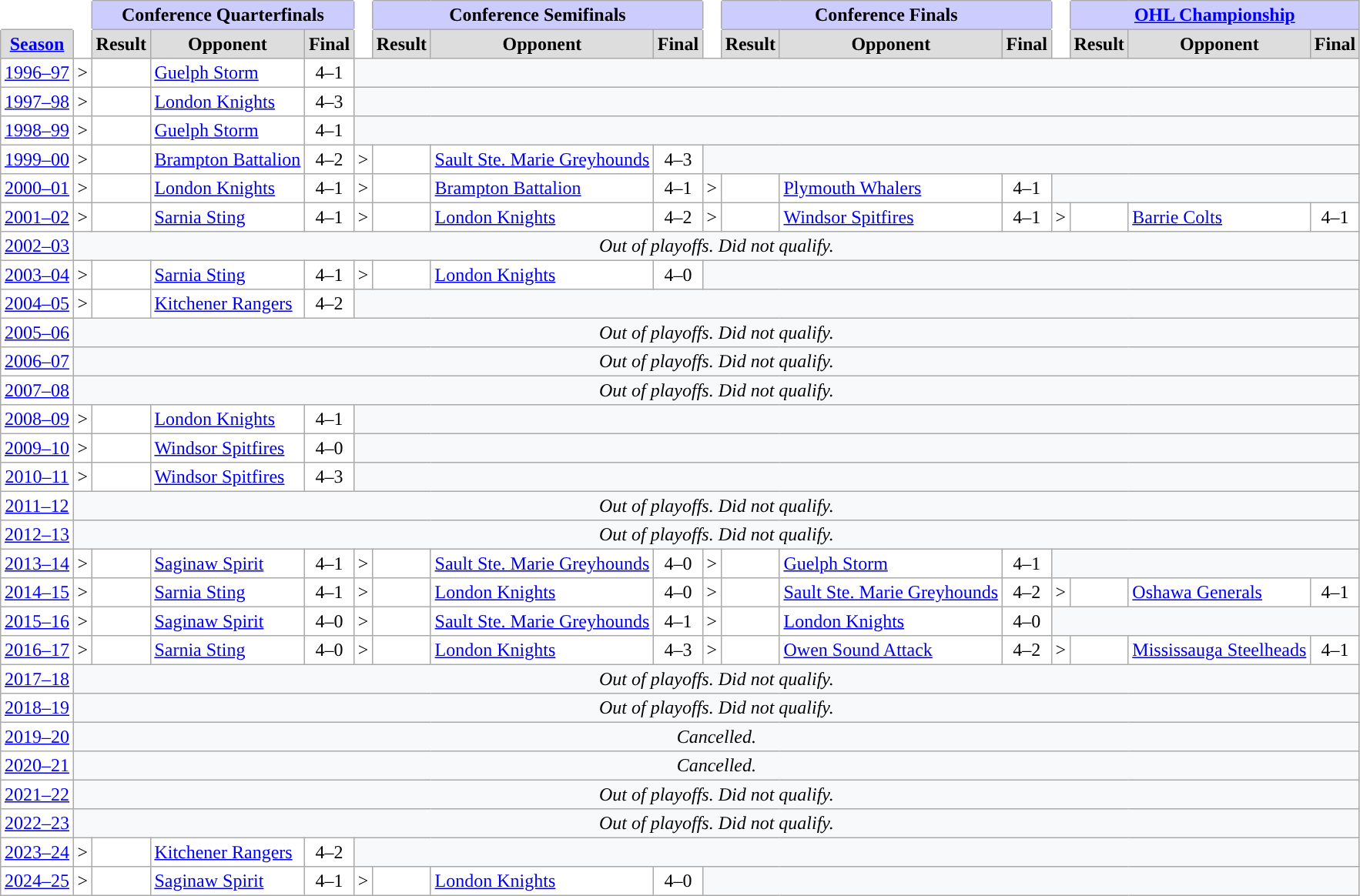<table border="1" cellpadding="3" cellspacing="1" bgcolor="#ffffff" cellpadding="5" style="border: 1px #aaaaaa solid; border-collapse: collapse;">
<tr align="center" bgcolor="#fff">
<th colspan="2" style="border-top: 1px solid #FFF; border-left: 1px solid #FFF;"></th>
<th bgcolor="#ccf" colspan="3">Conference Quarterfinals</th>
<th style="border-top: 1px solid #FFF;"></th>
<th bgcolor="#ccf" colspan="3">Conference Semifinals</th>
<th style="border-top: 1px solid #FFF;"></th>
<th bgcolor="#ccf" colspan="3">Conference Finals</th>
<th style="border-top: 1px solid #FFF;"></th>
<th bgcolor="#ccf" colspan="3"><a href='#'>OHL Championship</a></th>
</tr>
<tr align="center" bgcolor="#ddd">
<th><a href='#'>Season</a></th>
<th style="border-top: 1px solid #FFF; " bgcolor="#fff"></th>
<th>Result</th>
<th>Opponent</th>
<th>Final</th>
<th style="border-top: 1px solid #FFF; " bgcolor="#fff"></th>
<th>Result</th>
<th>Opponent</th>
<th>Final</th>
<th style="border-top: 1px solid #FFF; " bgcolor="#fff"></th>
<th>Result</th>
<th>Opponent</th>
<th>Final</th>
<th style="border-top: 1px solid #FFF; " bgcolor="#fff"></th>
<th>Result</th>
<th>Opponent</th>
<th>Final</th>
</tr>
<tr align="center">
<td><a href='#'>1996–97</a></td>
<td>></td>
<td></td>
<td align="left"><a href='#'>Guelph Storm</a></td>
<td>4–1</td>
<td bgcolor="#f8f9fa" colspan="12"></td>
</tr>
<tr align="center">
<td><a href='#'>1997–98</a></td>
<td>></td>
<td></td>
<td align="left"><a href='#'>London Knights</a></td>
<td>4–3</td>
<td bgcolor="#f8f9fa" colspan="12"></td>
</tr>
<tr align="center">
<td><a href='#'>1998–99</a></td>
<td>></td>
<td></td>
<td align="left"><a href='#'>Guelph Storm</a></td>
<td>4–1</td>
<td bgcolor="#f8f9fa" colspan="12"></td>
</tr>
<tr align="center">
<td><a href='#'>1999–00</a></td>
<td>></td>
<td></td>
<td align="left"><a href='#'>Brampton Battalion</a></td>
<td>4–2</td>
<td>></td>
<td></td>
<td align="left"><a href='#'>Sault Ste. Marie Greyhounds</a></td>
<td>4–3</td>
<td bgcolor="#f8f9fa" colspan="8"></td>
</tr>
<tr align="center">
<td><a href='#'>2000–01</a></td>
<td>></td>
<td></td>
<td align="left"><a href='#'>London Knights</a></td>
<td>4–1</td>
<td>></td>
<td></td>
<td align="left"><a href='#'>Brampton Battalion</a></td>
<td>4–1</td>
<td>></td>
<td></td>
<td align="left"><a href='#'>Plymouth Whalers</a></td>
<td>4–1</td>
<td bgcolor="#f8f9fa" colspan="4"></td>
</tr>
<tr align="center">
<td><a href='#'>2001–02</a></td>
<td>></td>
<td></td>
<td align="left"><a href='#'>Sarnia Sting</a></td>
<td>4–1</td>
<td>></td>
<td></td>
<td align="left"><a href='#'>London Knights</a></td>
<td>4–2</td>
<td>></td>
<td></td>
<td align="left"><a href='#'>Windsor Spitfires</a></td>
<td>4–1</td>
<td>></td>
<td></td>
<td align="left"><a href='#'>Barrie Colts</a></td>
<td>4–1</td>
</tr>
<tr align="center">
<td><a href='#'>2002–03</a></td>
<td align="center" bgcolor="#f8f9fa" colspan="16"><em>Out of playoffs. Did not qualify.</em></td>
</tr>
<tr align="center">
<td><a href='#'>2003–04</a></td>
<td>></td>
<td></td>
<td align="left"><a href='#'>Sarnia Sting</a></td>
<td>4–1</td>
<td>></td>
<td></td>
<td align="left"><a href='#'>London Knights</a></td>
<td>4–0</td>
<td bgcolor="#f8f9fa" colspan="8"></td>
</tr>
<tr align="center">
<td><a href='#'>2004–05</a></td>
<td>></td>
<td></td>
<td align="left"><a href='#'>Kitchener Rangers</a></td>
<td>4–2</td>
<td bgcolor="#f8f9fa" colspan="12"></td>
</tr>
<tr align="center">
<td><a href='#'>2005–06</a></td>
<td align="center" bgcolor="#f8f9fa" colspan="16"><em>Out of playoffs. Did not qualify.</em></td>
</tr>
<tr align="center">
<td><a href='#'>2006–07</a></td>
<td align="center" bgcolor="#f8f9fa" colspan="16"><em>Out of playoffs. Did not qualify.</em></td>
</tr>
<tr align="center">
<td><a href='#'>2007–08</a></td>
<td align="center" bgcolor="#f8f9fa" colspan="16"><em>Out of playoffs. Did not qualify.</em></td>
</tr>
<tr align="center">
<td><a href='#'>2008–09</a></td>
<td>></td>
<td></td>
<td align="left"><a href='#'>London Knights</a></td>
<td>4–1</td>
<td bgcolor="#f8f9fa" colspan="12"></td>
</tr>
<tr align="center">
<td><a href='#'>2009–10</a></td>
<td>></td>
<td></td>
<td align="left"><a href='#'>Windsor Spitfires</a></td>
<td>4–0</td>
<td bgcolor="#f8f9fa" colspan="12"></td>
</tr>
<tr align="center">
<td><a href='#'>2010–11</a></td>
<td>></td>
<td></td>
<td align="left"><a href='#'>Windsor Spitfires</a></td>
<td>4–3</td>
<td bgcolor="#f8f9fa" colspan="12"></td>
</tr>
<tr align="center">
<td><a href='#'>2011–12</a></td>
<td align="center" bgcolor="#f8f9fa" colspan="16"><em>Out of playoffs. Did not qualify.</em></td>
</tr>
<tr align="center">
<td><a href='#'>2012–13</a></td>
<td align="center" bgcolor="#f8f9fa" colspan="16"><em>Out of playoffs. Did not qualify.</em></td>
</tr>
<tr align="center">
<td><a href='#'>2013–14</a></td>
<td>></td>
<td></td>
<td align="left"><a href='#'>Saginaw Spirit</a></td>
<td>4–1</td>
<td>></td>
<td></td>
<td align="left"><a href='#'>Sault Ste. Marie Greyhounds</a></td>
<td>4–0</td>
<td>></td>
<td></td>
<td align="left"><a href='#'>Guelph Storm</a></td>
<td>4–1</td>
<td bgcolor="#f8f9fa" colspan="4"></td>
</tr>
<tr align="center">
<td><a href='#'>2014–15</a></td>
<td>></td>
<td></td>
<td align="left"><a href='#'>Sarnia Sting</a></td>
<td>4–1</td>
<td>></td>
<td></td>
<td align="left"><a href='#'>London Knights</a></td>
<td>4–0</td>
<td>></td>
<td></td>
<td align="left"><a href='#'>Sault Ste. Marie Greyhounds</a></td>
<td>4–2</td>
<td>></td>
<td></td>
<td align="left"><a href='#'>Oshawa Generals</a></td>
<td>4–1</td>
</tr>
<tr align="center">
<td><a href='#'>2015–16</a></td>
<td>></td>
<td></td>
<td align="left"><a href='#'>Saginaw Spirit</a></td>
<td>4–0</td>
<td>></td>
<td></td>
<td align="left"><a href='#'>Sault Ste. Marie Greyhounds</a></td>
<td>4–1</td>
<td>></td>
<td></td>
<td align="left"><a href='#'>London Knights</a></td>
<td>4–0</td>
<td bgcolor="#f8f9fa" colspan="4"></td>
</tr>
<tr align="center">
<td><a href='#'>2016–17</a></td>
<td>></td>
<td></td>
<td align="left"><a href='#'>Sarnia Sting</a></td>
<td>4–0</td>
<td>></td>
<td></td>
<td align="left"><a href='#'>London Knights</a></td>
<td>4–3</td>
<td>></td>
<td></td>
<td align="left"><a href='#'>Owen Sound Attack</a></td>
<td>4–2</td>
<td>></td>
<td></td>
<td align=><a href='#'>Mississauga Steelheads</a></td>
<td>4–1</td>
</tr>
<tr align="center">
<td><a href='#'>2017–18</a></td>
<td align="center" bgcolor="#f8f9fa" colspan="16"><em>Out of playoffs. Did not qualify.</em></td>
</tr>
<tr align="center">
<td><a href='#'>2018–19</a></td>
<td align="center" bgcolor="#f8f9fa" colspan="16"><em>Out of playoffs. Did not qualify.</em></td>
</tr>
<tr align="center">
<td><a href='#'>2019–20</a></td>
<td align="center" bgcolor="#f8f9fa" colspan="16"><em>Cancelled.</em></td>
</tr>
<tr align="center">
<td><a href='#'>2020–21</a></td>
<td align="center" bgcolor="#f8f9fa" colspan="16"><em>Cancelled.</em></td>
</tr>
<tr align="center">
<td><a href='#'>2021–22</a></td>
<td align="center" bgcolor="#f8f9fa" colspan="16"><em>Out of playoffs. Did not qualify.</em></td>
</tr>
<tr align="center">
<td><a href='#'>2022–23</a></td>
<td align="center" bgcolor="#f8f9fa" colspan="16"><em>Out of playoffs. Did not qualify.</em></td>
</tr>
<tr align="center">
<td><a href='#'>2023–24</a></td>
<td>></td>
<td></td>
<td align="left"><a href='#'>Kitchener Rangers</a></td>
<td>4–2</td>
<td bgcolor="#f8f9fa" colspan="12"></td>
</tr>
<tr align="center">
<td><a href='#'>2024–25</a></td>
<td>></td>
<td></td>
<td align="left"><a href='#'>Saginaw Spirit</a></td>
<td>4–1</td>
<td>></td>
<td></td>
<td align="left"><a href='#'>London Knights</a></td>
<td>4–0</td>
<td bgcolor="#f8f9fa" colspan="8"></td>
</tr>
</table>
